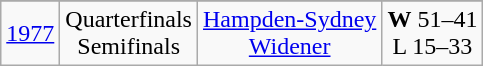<table class="wikitable" style="text-align:center;">
<tr>
</tr>
<tr>
<td><a href='#'>1977</a></td>
<td>Quarterfinals<br>Semifinals</td>
<td><a href='#'>Hampden-Sydney</a><br><a href='#'>Widener</a></td>
<td><strong>W</strong> 51–41<br>L 15–33</td>
</tr>
</table>
